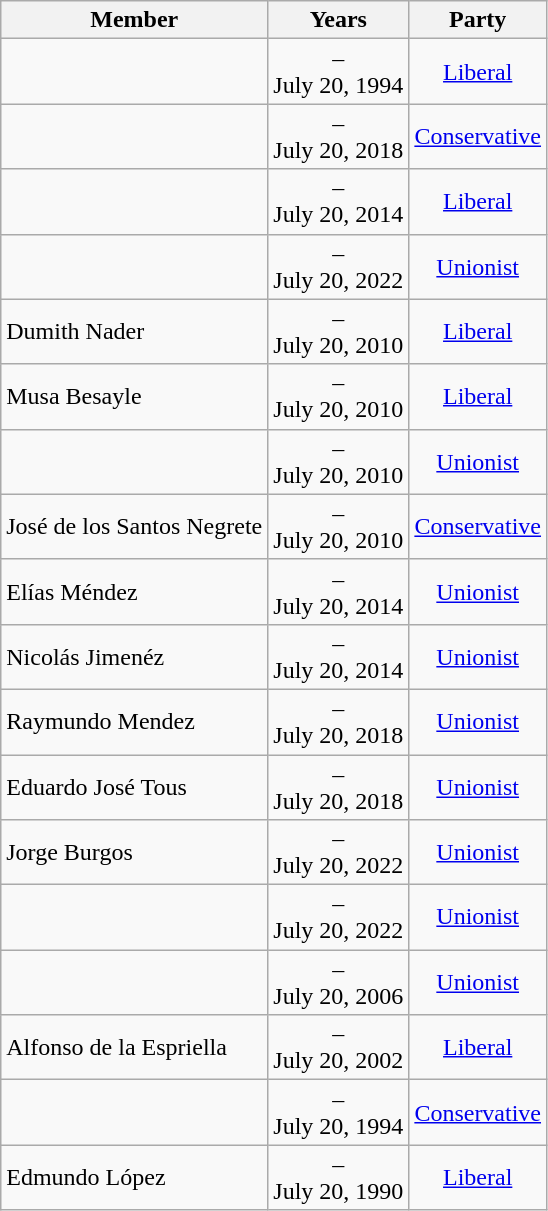<table class="wikitable sortable" style="text-align:center">
<tr>
<th>Member</th>
<th>Years</th>
<th>Party</th>
</tr>
<tr>
<td nowrap align=left></td>
<td nowrap> –<br>July 20, 1994</td>
<td><a href='#'>Liberal</a></td>
</tr>
<tr>
<td nowrap align=left></td>
<td nowrap> –<br>July 20, 2018</td>
<td><a href='#'>Conservative</a></td>
</tr>
<tr>
<td nowrap align=left></td>
<td nowrap> –<br>July 20, 2014</td>
<td><a href='#'>Liberal</a></td>
</tr>
<tr>
<td nowrap align=left></td>
<td nowrap> –<br>July 20, 2022</td>
<td><a href='#'>Unionist</a></td>
</tr>
<tr>
<td nowrap align=left>Dumith Nader</td>
<td nowrap> –<br>July 20, 2010</td>
<td><a href='#'>Liberal</a></td>
</tr>
<tr>
<td nowrap align=left>Musa Besayle</td>
<td nowrap> –<br>July 20, 2010</td>
<td><a href='#'>Liberal</a></td>
</tr>
<tr>
<td nowrap align=left></td>
<td nowrap> –<br>July 20, 2010</td>
<td><a href='#'>Unionist</a></td>
</tr>
<tr>
<td nowrap align=left>José de los Santos Negrete</td>
<td nowrap> –<br>July 20, 2010</td>
<td><a href='#'>Conservative</a></td>
</tr>
<tr>
<td nowrap align=left>Elías Méndez</td>
<td nowrap> –<br>July 20, 2014</td>
<td><a href='#'>Unionist</a></td>
</tr>
<tr>
<td nowrap align=left>Nicolás Jimenéz</td>
<td nowrap> –<br>July 20, 2014</td>
<td><a href='#'>Unionist</a></td>
</tr>
<tr>
<td nowrap align=left>Raymundo Mendez</td>
<td nowrap> –<br>July 20, 2018</td>
<td><a href='#'>Unionist</a></td>
</tr>
<tr>
<td nowrap align=left>Eduardo José Tous</td>
<td nowrap> –<br>July 20, 2018</td>
<td><a href='#'>Unionist</a></td>
</tr>
<tr>
<td nowrap align=left>Jorge Burgos</td>
<td nowrap> –<br>July 20, 2022</td>
<td><a href='#'>Unionist</a></td>
</tr>
<tr>
<td nowrap align=left></td>
<td nowrap> –<br>July 20, 2022</td>
<td><a href='#'>Unionist</a></td>
</tr>
<tr>
<td nowrap align=left></td>
<td nowrap> –<br>July 20, 2006</td>
<td><a href='#'>Unionist</a></td>
</tr>
<tr>
<td nowrap align=left>Alfonso de la Espriella</td>
<td nowrap> –<br>July 20, 2002</td>
<td><a href='#'>Liberal</a></td>
</tr>
<tr>
<td nowrap align=left></td>
<td nowrap> –<br>July 20, 1994</td>
<td><a href='#'>Conservative</a></td>
</tr>
<tr>
<td nowrap align=left>Edmundo López</td>
<td nowrap> –<br>July 20, 1990</td>
<td><a href='#'>Liberal</a></td>
</tr>
</table>
